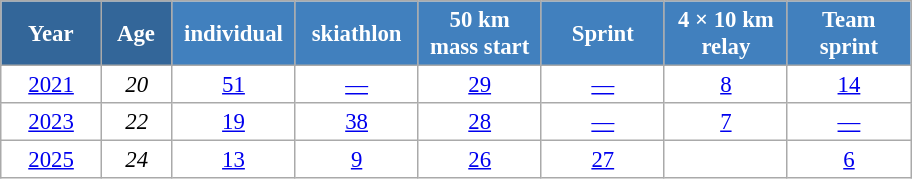<table class="wikitable" style="font-size:95%; text-align:center; border:grey solid 1px; border-collapse:collapse; background:#ffffff;">
<tr>
<th style="background-color:#369; color:white; width:60px;"> Year </th>
<th style="background-color:#369; color:white; width:40px;"> Age </th>
<th style="background-color:#4180be; color:white; width:75px;"> individual </th>
<th style="background-color:#4180be; color:white; width:75px;"> skiathlon </th>
<th style="background-color:#4180be; color:white; width:75px;"> 50 km <br> mass start </th>
<th style="background-color:#4180be; color:white; width:75px;"> Sprint </th>
<th style="background-color:#4180be; color:white; width:75px;"> 4 × 10 km <br> relay </th>
<th style="background-color:#4180be; color:white; width:75px;"> Team <br> sprint </th>
</tr>
<tr>
<td><a href='#'>2021</a></td>
<td><em>20</em></td>
<td><a href='#'>51</a></td>
<td><a href='#'>—</a></td>
<td><a href='#'>29</a></td>
<td><a href='#'>—</a></td>
<td><a href='#'>8</a></td>
<td><a href='#'>14</a></td>
</tr>
<tr>
<td><a href='#'>2023</a></td>
<td><em>22</em></td>
<td><a href='#'>19</a></td>
<td><a href='#'>38</a></td>
<td><a href='#'>28</a></td>
<td><a href='#'>—</a></td>
<td><a href='#'>7</a></td>
<td><a href='#'>—</a></td>
</tr>
<tr>
<td><a href='#'>2025</a></td>
<td><em>24</em></td>
<td><a href='#'>13</a></td>
<td><a href='#'>9</a></td>
<td><a href='#'>26</a></td>
<td><a href='#'>27</a></td>
<td></td>
<td><a href='#'>6</a></td>
</tr>
</table>
